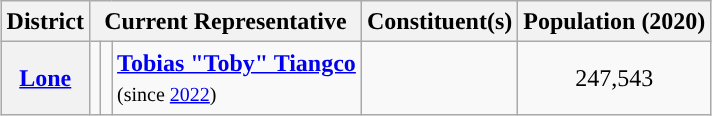<table class="wikitable sortable" style="margin: 1em auto; font-size:100%; line-height:20px; text-align:center">
<tr>
<th>District</th>
<th colspan="3">Current Representative</th>
<th>Constituent(s)</th>
<th>Population (2020)</th>
</tr>
<tr>
<th><a href='#'>Lone</a></th>
<td style="background:"></td>
<td></td>
<td style="text-align:left;"><strong><a href='#'>Tobias "Toby" Tiangco</a></strong><br><small>(since <a href='#'>2022</a>)</small></td>
<td></td>
<td>247,543</td>
</tr>
</table>
